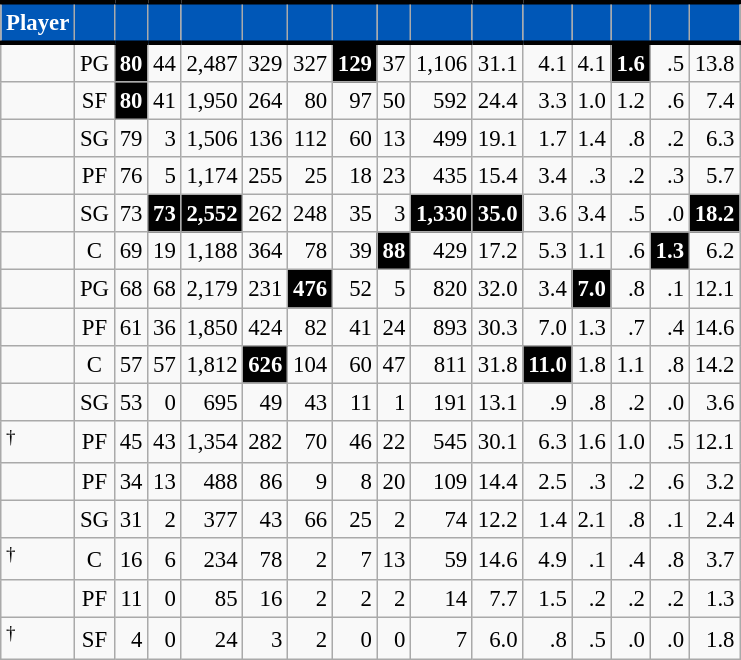<table class="wikitable sortable" style="font-size: 95%; text-align:right;">
<tr>
<th style="background:#0057B7; color:#FFFFFF; border-top:#010101 3px solid; border-bottom:#010101 3px solid;">Player</th>
<th style="background:#0057B7; color:#FFFFFF; border-top:#010101 3px solid; border-bottom:#010101 3px solid;"></th>
<th style="background:#0057B7; color:#FFFFFF; border-top:#010101 3px solid; border-bottom:#010101 3px solid;"></th>
<th style="background:#0057B7; color:#FFFFFF; border-top:#010101 3px solid; border-bottom:#010101 3px solid;"></th>
<th style="background:#0057B7; color:#FFFFFF; border-top:#010101 3px solid; border-bottom:#010101 3px solid;"></th>
<th style="background:#0057B7; color:#FFFFFF; border-top:#010101 3px solid; border-bottom:#010101 3px solid;"></th>
<th style="background:#0057B7; color:#FFFFFF; border-top:#010101 3px solid; border-bottom:#010101 3px solid;"></th>
<th style="background:#0057B7; color:#FFFFFF; border-top:#010101 3px solid; border-bottom:#010101 3px solid;"></th>
<th style="background:#0057B7; color:#FFFFFF; border-top:#010101 3px solid; border-bottom:#010101 3px solid;"></th>
<th style="background:#0057B7; color:#FFFFFF; border-top:#010101 3px solid; border-bottom:#010101 3px solid;"></th>
<th style="background:#0057B7; color:#FFFFFF; border-top:#010101 3px solid; border-bottom:#010101 3px solid;"></th>
<th style="background:#0057B7; color:#FFFFFF; border-top:#010101 3px solid; border-bottom:#010101 3px solid;"></th>
<th style="background:#0057B7; color:#FFFFFF; border-top:#010101 3px solid; border-bottom:#010101 3px solid;"></th>
<th style="background:#0057B7; color:#FFFFFF; border-top:#010101 3px solid; border-bottom:#010101 3px solid;"></th>
<th style="background:#0057B7; color:#FFFFFF; border-top:#010101 3px solid; border-bottom:#010101 3px solid;"></th>
<th style="background:#0057B7; color:#FFFFFF; border-top:#010101 3px solid; border-bottom:#010101 3px solid;"></th>
</tr>
<tr>
<td style="text-align:left;"></td>
<td style="text-align:center;">PG</td>
<td style="background:#010101; color:#FFFFFF;"><strong>80</strong></td>
<td>44</td>
<td>2,487</td>
<td>329</td>
<td>327</td>
<td style="background:#010101; color:#FFFFFF;"><strong>129</strong></td>
<td>37</td>
<td>1,106</td>
<td>31.1</td>
<td>4.1</td>
<td>4.1</td>
<td style="background:#010101; color:#FFFFFF;"><strong>1.6</strong></td>
<td>.5</td>
<td>13.8</td>
</tr>
<tr>
<td style="text-align:left;"></td>
<td style="text-align:center;">SF</td>
<td style="background:#010101; color:#FFFFFF;"><strong>80</strong></td>
<td>41</td>
<td>1,950</td>
<td>264</td>
<td>80</td>
<td>97</td>
<td>50</td>
<td>592</td>
<td>24.4</td>
<td>3.3</td>
<td>1.0</td>
<td>1.2</td>
<td>.6</td>
<td>7.4</td>
</tr>
<tr>
<td style="text-align:left;"></td>
<td style="text-align:center;">SG</td>
<td>79</td>
<td>3</td>
<td>1,506</td>
<td>136</td>
<td>112</td>
<td>60</td>
<td>13</td>
<td>499</td>
<td>19.1</td>
<td>1.7</td>
<td>1.4</td>
<td>.8</td>
<td>.2</td>
<td>6.3</td>
</tr>
<tr>
<td style="text-align:left;"></td>
<td style="text-align:center;">PF</td>
<td>76</td>
<td>5</td>
<td>1,174</td>
<td>255</td>
<td>25</td>
<td>18</td>
<td>23</td>
<td>435</td>
<td>15.4</td>
<td>3.4</td>
<td>.3</td>
<td>.2</td>
<td>.3</td>
<td>5.7</td>
</tr>
<tr>
<td style="text-align:left;"></td>
<td style="text-align:center;">SG</td>
<td>73</td>
<td style="background:#010101; color:#FFFFFF;"><strong>73</strong></td>
<td style="background:#010101; color:#FFFFFF;"><strong>2,552</strong></td>
<td>262</td>
<td>248</td>
<td>35</td>
<td>3</td>
<td style="background:#010101; color:#FFFFFF;"><strong>1,330</strong></td>
<td style="background:#010101; color:#FFFFFF;"><strong>35.0</strong></td>
<td>3.6</td>
<td>3.4</td>
<td>.5</td>
<td>.0</td>
<td style="background:#010101; color:#FFFFFF;"><strong>18.2</strong></td>
</tr>
<tr>
<td style="text-align:left;"></td>
<td style="text-align:center;">C</td>
<td>69</td>
<td>19</td>
<td>1,188</td>
<td>364</td>
<td>78</td>
<td>39</td>
<td style="background:#010101; color:#FFFFFF;"><strong>88</strong></td>
<td>429</td>
<td>17.2</td>
<td>5.3</td>
<td>1.1</td>
<td>.6</td>
<td style="background:#010101; color:#FFFFFF;"><strong>1.3</strong></td>
<td>6.2</td>
</tr>
<tr>
<td style="text-align:left;"></td>
<td style="text-align:center;">PG</td>
<td>68</td>
<td>68</td>
<td>2,179</td>
<td>231</td>
<td style="background:#010101; color:#FFFFFF;"><strong>476</strong></td>
<td>52</td>
<td>5</td>
<td>820</td>
<td>32.0</td>
<td>3.4</td>
<td style="background:#010101; color:#FFFFFF;"><strong>7.0</strong></td>
<td>.8</td>
<td>.1</td>
<td>12.1</td>
</tr>
<tr>
<td style="text-align:left;"></td>
<td style="text-align:center;">PF</td>
<td>61</td>
<td>36</td>
<td>1,850</td>
<td>424</td>
<td>82</td>
<td>41</td>
<td>24</td>
<td>893</td>
<td>30.3</td>
<td>7.0</td>
<td>1.3</td>
<td>.7</td>
<td>.4</td>
<td>14.6</td>
</tr>
<tr>
<td style="text-align:left;"></td>
<td style="text-align:center;">C</td>
<td>57</td>
<td>57</td>
<td>1,812</td>
<td style="background:#010101; color:#FFFFFF;"><strong>626</strong></td>
<td>104</td>
<td>60</td>
<td>47</td>
<td>811</td>
<td>31.8</td>
<td style="background:#010101; color:#FFFFFF;"><strong>11.0</strong></td>
<td>1.8</td>
<td>1.1</td>
<td>.8</td>
<td>14.2</td>
</tr>
<tr>
<td style="text-align:left;"></td>
<td style="text-align:center;">SG</td>
<td>53</td>
<td>0</td>
<td>695</td>
<td>49</td>
<td>43</td>
<td>11</td>
<td>1</td>
<td>191</td>
<td>13.1</td>
<td>.9</td>
<td>.8</td>
<td>.2</td>
<td>.0</td>
<td>3.6</td>
</tr>
<tr>
<td style="text-align:left;"><sup>†</sup></td>
<td style="text-align:center;">PF</td>
<td>45</td>
<td>43</td>
<td>1,354</td>
<td>282</td>
<td>70</td>
<td>46</td>
<td>22</td>
<td>545</td>
<td>30.1</td>
<td>6.3</td>
<td>1.6</td>
<td>1.0</td>
<td>.5</td>
<td>12.1</td>
</tr>
<tr>
<td style="text-align:left;"></td>
<td style="text-align:center;">PF</td>
<td>34</td>
<td>13</td>
<td>488</td>
<td>86</td>
<td>9</td>
<td>8</td>
<td>20</td>
<td>109</td>
<td>14.4</td>
<td>2.5</td>
<td>.3</td>
<td>.2</td>
<td>.6</td>
<td>3.2</td>
</tr>
<tr>
<td style="text-align:left;"></td>
<td style="text-align:center;">SG</td>
<td>31</td>
<td>2</td>
<td>377</td>
<td>43</td>
<td>66</td>
<td>25</td>
<td>2</td>
<td>74</td>
<td>12.2</td>
<td>1.4</td>
<td>2.1</td>
<td>.8</td>
<td>.1</td>
<td>2.4</td>
</tr>
<tr>
<td style="text-align:left;"><sup>†</sup></td>
<td style="text-align:center;">C</td>
<td>16</td>
<td>6</td>
<td>234</td>
<td>78</td>
<td>2</td>
<td>7</td>
<td>13</td>
<td>59</td>
<td>14.6</td>
<td>4.9</td>
<td>.1</td>
<td>.4</td>
<td>.8</td>
<td>3.7</td>
</tr>
<tr>
<td style="text-align:left;"></td>
<td style="text-align:center;">PF</td>
<td>11</td>
<td>0</td>
<td>85</td>
<td>16</td>
<td>2</td>
<td>2</td>
<td>2</td>
<td>14</td>
<td>7.7</td>
<td>1.5</td>
<td>.2</td>
<td>.2</td>
<td>.2</td>
<td>1.3</td>
</tr>
<tr>
<td style="text-align:left;"><sup>†</sup></td>
<td style="text-align:center;">SF</td>
<td>4</td>
<td>0</td>
<td>24</td>
<td>3</td>
<td>2</td>
<td>0</td>
<td>0</td>
<td>7</td>
<td>6.0</td>
<td>.8</td>
<td>.5</td>
<td>.0</td>
<td>.0</td>
<td>1.8</td>
</tr>
</table>
